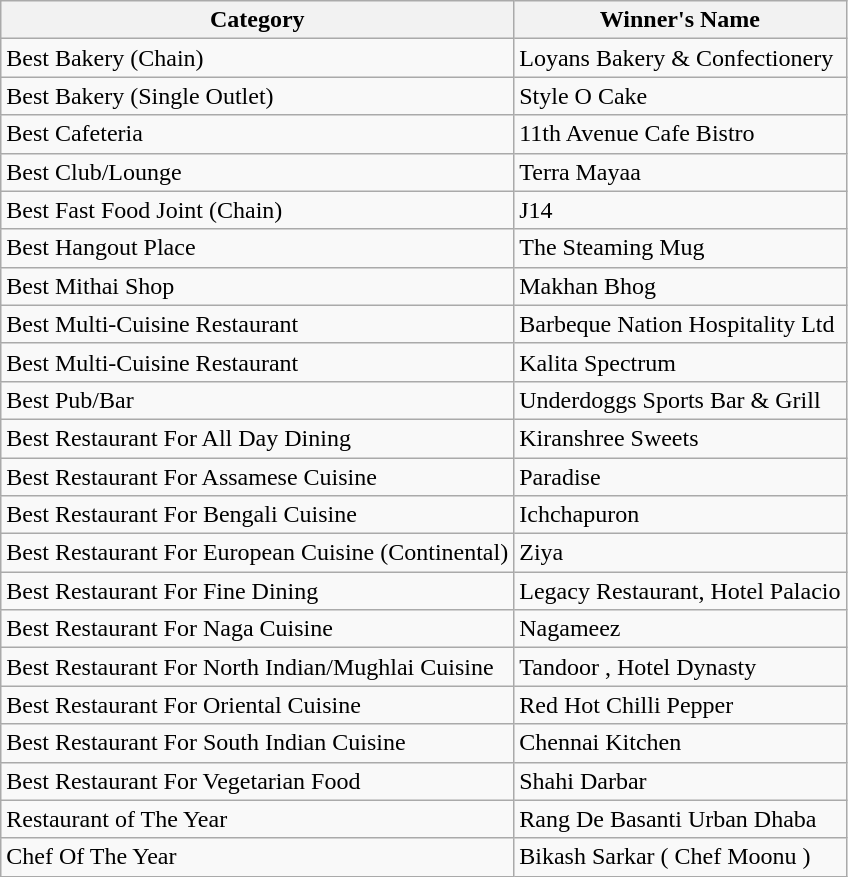<table class="wikitable">
<tr>
<th>Category</th>
<th>Winner's Name</th>
</tr>
<tr>
<td>Best Bakery (Chain)</td>
<td>Loyans Bakery & Confectionery</td>
</tr>
<tr>
<td>Best Bakery (Single Outlet)</td>
<td>Style O Cake</td>
</tr>
<tr>
<td>Best Cafeteria</td>
<td>11th Avenue Cafe Bistro</td>
</tr>
<tr>
<td>Best Club/Lounge</td>
<td>Terra Mayaa</td>
</tr>
<tr>
<td>Best Fast Food Joint (Chain)</td>
<td>J14</td>
</tr>
<tr>
<td>Best Hangout Place</td>
<td>The Steaming Mug</td>
</tr>
<tr>
<td>Best Mithai Shop</td>
<td>Makhan Bhog</td>
</tr>
<tr>
<td>Best Multi-Cuisine Restaurant</td>
<td>Barbeque Nation Hospitality Ltd</td>
</tr>
<tr>
<td>Best Multi-Cuisine Restaurant</td>
<td>Kalita Spectrum</td>
</tr>
<tr>
<td>Best Pub/Bar</td>
<td>Underdoggs Sports Bar & Grill</td>
</tr>
<tr>
<td>Best Restaurant For All Day Dining</td>
<td>Kiranshree Sweets</td>
</tr>
<tr>
<td>Best Restaurant For Assamese Cuisine</td>
<td>Paradise</td>
</tr>
<tr>
<td>Best Restaurant For Bengali Cuisine</td>
<td>Ichchapuron</td>
</tr>
<tr>
<td>Best Restaurant For European Cuisine (Continental)</td>
<td>Ziya</td>
</tr>
<tr>
<td>Best Restaurant For Fine Dining</td>
<td>Legacy Restaurant, Hotel Palacio</td>
</tr>
<tr>
<td>Best Restaurant For Naga Cuisine</td>
<td>Nagameez</td>
</tr>
<tr>
<td>Best Restaurant For North Indian/Mughlai Cuisine</td>
<td>Tandoor , Hotel Dynasty</td>
</tr>
<tr>
<td>Best Restaurant For Oriental Cuisine</td>
<td>Red Hot Chilli Pepper</td>
</tr>
<tr>
<td>Best Restaurant For South Indian Cuisine</td>
<td>Chennai Kitchen</td>
</tr>
<tr>
<td>Best Restaurant For Vegetarian Food</td>
<td>Shahi Darbar</td>
</tr>
<tr>
<td>Restaurant of The Year</td>
<td>Rang De Basanti Urban Dhaba</td>
</tr>
<tr>
<td>Chef Of The Year</td>
<td>Bikash Sarkar ( Chef Moonu ) </td>
</tr>
</table>
